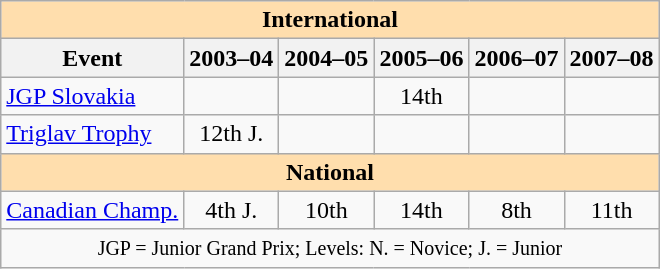<table class="wikitable" style="text-align:center">
<tr>
<th colspan="6" style="background-color: #ffdead; " align="center"><strong>International</strong></th>
</tr>
<tr>
<th>Event</th>
<th>2003–04</th>
<th>2004–05</th>
<th>2005–06</th>
<th>2006–07</th>
<th>2007–08</th>
</tr>
<tr>
<td align=left><a href='#'>JGP Slovakia</a></td>
<td></td>
<td></td>
<td>14th</td>
<td></td>
<td></td>
</tr>
<tr>
<td align=left><a href='#'>Triglav Trophy</a></td>
<td>12th J.</td>
<td></td>
<td></td>
<td></td>
<td></td>
</tr>
<tr>
<th colspan="6" style="background-color: #ffdead; " align="center"><strong>National</strong></th>
</tr>
<tr>
<td align=left><a href='#'>Canadian Champ.</a></td>
<td>4th J.</td>
<td>10th</td>
<td>14th</td>
<td>8th</td>
<td>11th</td>
</tr>
<tr>
<td colspan="6" align="center"><small> JGP = Junior Grand Prix; Levels: N. = Novice; J. = Junior </small></td>
</tr>
</table>
